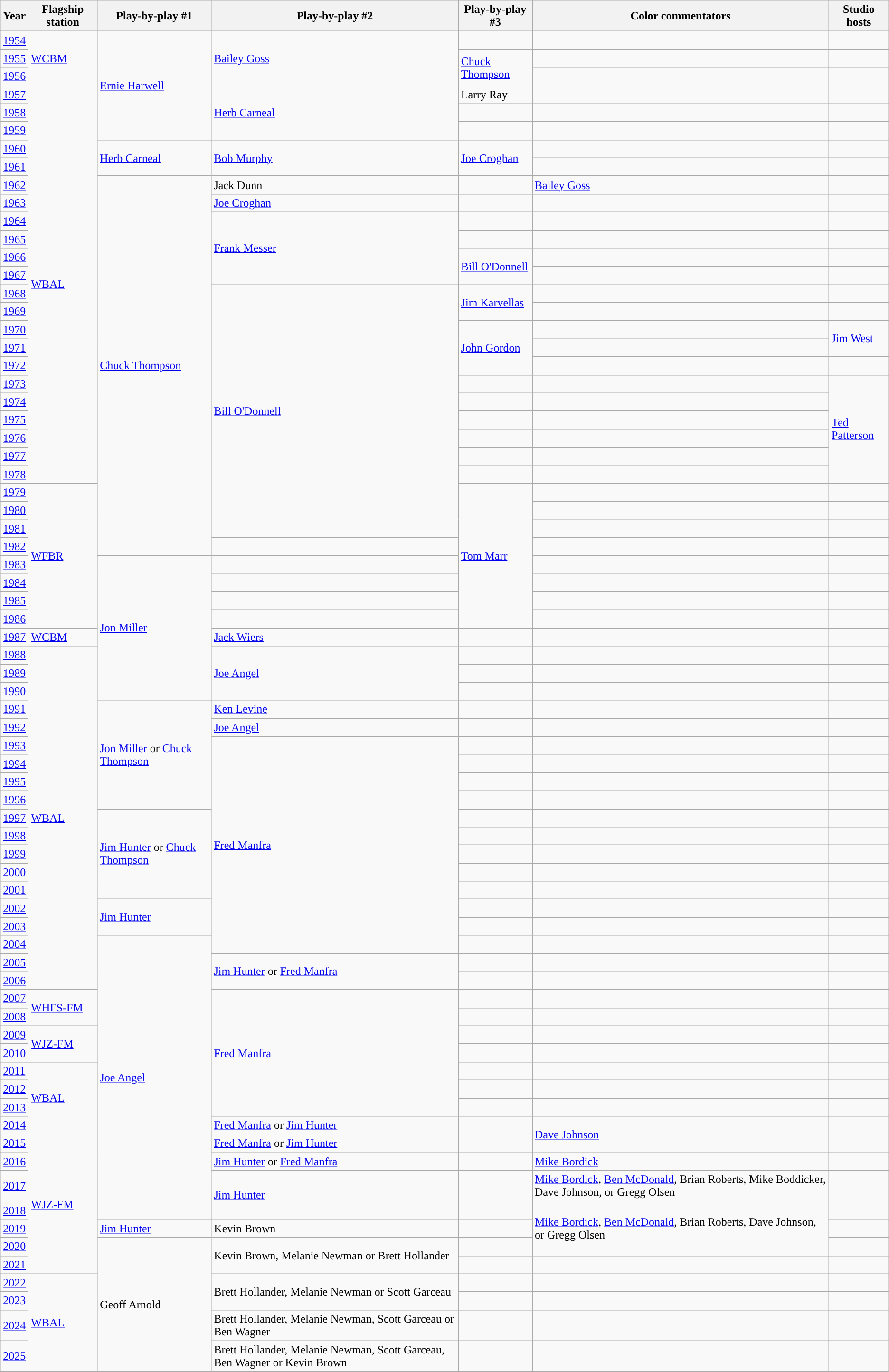<table class="wikitable">
<tr>
<th>Year</th>
<th>Flagship station</th>
<th>Play-by-play #1</th>
<th>Play-by-play #2</th>
<th>Play-by-play #3</th>
<th>Color commentators</th>
<th>Studio hosts</th>
</tr>
<tr>
<td><a href='#'>1954</a></td>
<td rowspan=3><a href='#'>WCBM</a></td>
<td rowspan=6><a href='#'>Ernie Harwell</a></td>
<td rowspan=3><a href='#'>Bailey Goss</a></td>
<td></td>
<td></td>
<td></td>
</tr>
<tr>
<td><a href='#'>1955</a></td>
<td rowspan=2><a href='#'>Chuck Thompson</a></td>
<td></td>
<td></td>
</tr>
<tr>
<td><a href='#'>1956</a></td>
<td></td>
<td></td>
</tr>
<tr>
<td><a href='#'>1957</a></td>
<td rowspan=22><a href='#'>WBAL</a></td>
<td rowspan=3><a href='#'>Herb Carneal</a></td>
<td>Larry Ray</td>
<td></td>
<td></td>
</tr>
<tr>
<td><a href='#'>1958</a></td>
<td></td>
<td></td>
<td></td>
</tr>
<tr>
<td><a href='#'>1959</a></td>
<td></td>
<td></td>
<td></td>
</tr>
<tr>
<td><a href='#'>1960</a></td>
<td rowspan=2><a href='#'>Herb Carneal</a></td>
<td rowspan=2><a href='#'>Bob Murphy</a></td>
<td rowspan=2><a href='#'>Joe Croghan</a></td>
<td></td>
<td></td>
</tr>
<tr>
<td><a href='#'>1961</a></td>
<td></td>
<td></td>
</tr>
<tr>
<td><a href='#'>1962</a></td>
<td rowspan=21><a href='#'>Chuck Thompson</a></td>
<td>Jack Dunn</td>
<td></td>
<td><a href='#'>Bailey Goss</a></td>
<td></td>
</tr>
<tr>
<td><a href='#'>1963</a></td>
<td><a href='#'>Joe Croghan</a></td>
<td></td>
<td></td>
<td></td>
</tr>
<tr>
<td><a href='#'>1964</a></td>
<td rowspan=4><a href='#'>Frank Messer</a></td>
<td></td>
<td></td>
<td></td>
</tr>
<tr>
<td><a href='#'>1965</a></td>
<td></td>
<td></td>
<td></td>
</tr>
<tr>
<td><a href='#'>1966</a></td>
<td rowspan=2><a href='#'>Bill O'Donnell</a></td>
<td></td>
<td></td>
</tr>
<tr>
<td><a href='#'>1967</a></td>
<td></td>
<td></td>
</tr>
<tr>
<td><a href='#'>1968</a></td>
<td rowspan=14><a href='#'>Bill O'Donnell</a></td>
<td rowspan=2><a href='#'>Jim Karvellas</a></td>
<td></td>
<td></td>
</tr>
<tr>
<td><a href='#'>1969</a></td>
<td></td>
<td></td>
</tr>
<tr>
<td><a href='#'>1970</a></td>
<td rowspan=3><a href='#'>John Gordon</a></td>
<td></td>
<td rowspan=2><a href='#'>Jim West</a></td>
</tr>
<tr>
<td><a href='#'>1971</a></td>
<td></td>
</tr>
<tr>
<td><a href='#'>1972</a></td>
<td></td>
<td></td>
</tr>
<tr>
<td><a href='#'>1973</a></td>
<td></td>
<td></td>
<td rowspan=6><a href='#'>Ted Patterson</a></td>
</tr>
<tr>
<td><a href='#'>1974</a></td>
<td></td>
<td></td>
</tr>
<tr>
<td><a href='#'>1975</a></td>
<td></td>
<td></td>
</tr>
<tr>
<td><a href='#'>1976</a></td>
<td></td>
<td></td>
</tr>
<tr>
<td><a href='#'>1977</a></td>
<td></td>
<td></td>
</tr>
<tr>
<td><a href='#'>1978</a></td>
<td></td>
<td></td>
</tr>
<tr>
<td><a href='#'>1979</a></td>
<td rowspan=8><a href='#'>WFBR</a></td>
<td rowspan=8><a href='#'>Tom Marr</a></td>
<td></td>
</tr>
<tr>
<td><a href='#'>1980</a></td>
<td></td>
<td></td>
</tr>
<tr>
<td><a href='#'>1981</a></td>
<td></td>
<td></td>
</tr>
<tr>
<td><a href='#'>1982</a></td>
<td></td>
<td></td>
<td></td>
</tr>
<tr>
<td><a href='#'>1983</a></td>
<td rowspan=8><a href='#'>Jon Miller</a></td>
<td></td>
<td></td>
<td></td>
</tr>
<tr>
<td><a href='#'>1984</a></td>
<td></td>
<td></td>
<td></td>
</tr>
<tr>
<td><a href='#'>1985</a></td>
<td></td>
<td></td>
<td></td>
</tr>
<tr>
<td><a href='#'>1986</a></td>
<td></td>
<td></td>
<td></td>
</tr>
<tr>
<td><a href='#'>1987</a></td>
<td><a href='#'>WCBM</a></td>
<td><a href='#'>Jack Wiers</a></td>
<td></td>
<td></td>
<td></td>
</tr>
<tr>
<td><a href='#'>1988</a></td>
<td rowspan=19><a href='#'>WBAL</a></td>
<td rowspan=3><a href='#'>Joe Angel</a></td>
<td></td>
<td></td>
<td></td>
</tr>
<tr>
<td><a href='#'>1989</a></td>
<td></td>
<td></td>
<td></td>
</tr>
<tr>
<td><a href='#'>1990</a></td>
<td></td>
<td></td>
<td></td>
</tr>
<tr>
<td><a href='#'>1991</a></td>
<td rowspan=6><a href='#'>Jon Miller</a> or <a href='#'>Chuck Thompson</a></td>
<td><a href='#'>Ken Levine</a></td>
<td></td>
<td></td>
<td></td>
</tr>
<tr>
<td><a href='#'>1992</a></td>
<td><a href='#'>Joe Angel</a></td>
<td></td>
<td></td>
<td></td>
</tr>
<tr>
<td><a href='#'>1993</a></td>
<td rowspan=12><a href='#'>Fred Manfra</a></td>
<td></td>
<td></td>
<td></td>
</tr>
<tr>
<td><a href='#'>1994</a></td>
<td></td>
<td></td>
<td></td>
</tr>
<tr>
<td><a href='#'>1995</a></td>
<td></td>
<td></td>
<td></td>
</tr>
<tr>
<td><a href='#'>1996</a></td>
<td></td>
<td></td>
<td></td>
</tr>
<tr>
<td><a href='#'>1997</a></td>
<td rowspan=5><a href='#'>Jim Hunter</a> or <a href='#'>Chuck Thompson</a></td>
<td></td>
<td></td>
<td></td>
</tr>
<tr>
<td><a href='#'>1998</a></td>
<td></td>
<td></td>
<td></td>
</tr>
<tr>
<td><a href='#'>1999</a></td>
<td></td>
<td></td>
<td></td>
</tr>
<tr>
<td><a href='#'>2000</a></td>
<td></td>
<td></td>
<td></td>
</tr>
<tr>
<td><a href='#'>2001</a></td>
<td></td>
<td></td>
<td></td>
</tr>
<tr>
<td><a href='#'>2002</a></td>
<td rowspan=2><a href='#'>Jim Hunter</a></td>
<td></td>
<td></td>
<td></td>
</tr>
<tr>
<td><a href='#'>2003</a></td>
<td></td>
<td></td>
<td></td>
</tr>
<tr>
<td><a href='#'>2004</a></td>
<td rowspan=15><a href='#'>Joe Angel</a></td>
<td></td>
<td></td>
<td></td>
</tr>
<tr>
<td><a href='#'>2005</a></td>
<td rowspan=2><a href='#'>Jim Hunter</a> or <a href='#'>Fred Manfra</a></td>
<td></td>
<td></td>
<td></td>
</tr>
<tr>
<td><a href='#'>2006</a></td>
<td></td>
<td></td>
<td></td>
</tr>
<tr>
<td><a href='#'>2007</a></td>
<td rowspan=2><a href='#'>WHFS-FM</a></td>
<td rowspan=7><a href='#'>Fred Manfra</a></td>
<td></td>
<td></td>
<td></td>
</tr>
<tr>
<td><a href='#'>2008</a></td>
<td></td>
<td></td>
<td></td>
</tr>
<tr>
<td><a href='#'>2009</a></td>
<td rowspan=2><a href='#'>WJZ-FM</a></td>
<td></td>
<td></td>
<td></td>
</tr>
<tr>
<td><a href='#'>2010</a></td>
<td></td>
<td></td>
<td></td>
</tr>
<tr>
<td><a href='#'>2011</a></td>
<td rowspan=4><a href='#'>WBAL</a></td>
<td></td>
<td></td>
<td></td>
</tr>
<tr>
<td><a href='#'>2012</a></td>
<td></td>
<td></td>
<td></td>
</tr>
<tr>
<td><a href='#'>2013</a></td>
<td></td>
<td></td>
<td></td>
</tr>
<tr>
<td><a href='#'>2014</a></td>
<td><a href='#'>Fred Manfra</a> or <a href='#'>Jim Hunter</a></td>
<td></td>
<td rowspan=2><a href='#'>Dave Johnson</a></td>
<td></td>
</tr>
<tr>
<td><a href='#'>2015</a></td>
<td rowspan=7><a href='#'>WJZ-FM</a></td>
<td><a href='#'>Fred Manfra</a> or <a href='#'>Jim Hunter</a></td>
<td></td>
<td></td>
</tr>
<tr>
<td><a href='#'>2016</a></td>
<td><a href='#'>Jim Hunter</a> or <a href='#'>Fred Manfra</a></td>
<td></td>
<td><a href='#'>Mike Bordick</a></td>
<td></td>
</tr>
<tr>
<td><a href='#'>2017</a></td>
<td rowspan=2><a href='#'>Jim Hunter</a></td>
<td></td>
<td><a href='#'>Mike Bordick</a>, <a href='#'>Ben McDonald</a>, Brian Roberts, Mike Boddicker, Dave Johnson, or Gregg Olsen</td>
<td></td>
</tr>
<tr>
<td><a href='#'>2018</a></td>
<td></td>
<td rowspan=3><a href='#'>Mike Bordick</a>, <a href='#'>Ben McDonald</a>, Brian Roberts, Dave Johnson, or Gregg Olsen</td>
<td></td>
</tr>
<tr>
<td><a href='#'>2019</a></td>
<td><a href='#'>Jim Hunter</a></td>
<td>Kevin Brown</td>
<td></td>
<td></td>
</tr>
<tr>
<td><a href='#'>2020</a></td>
<td rowspan=6>Geoff Arnold</td>
<td rowspan=2>Kevin Brown, Melanie Newman or Brett Hollander</td>
<td></td>
<td></td>
</tr>
<tr>
<td><a href='#'>2021</a></td>
<td></td>
<td></td>
<td></td>
</tr>
<tr>
<td><a href='#'>2022</a></td>
<td rowspan= 4><a href='#'>WBAL</a></td>
<td rowspan= 2>Brett Hollander, Melanie Newman or Scott Garceau</td>
<td></td>
<td></td>
<td></td>
</tr>
<tr>
<td><a href='#'>2023</a></td>
<td></td>
<td></td>
<td></td>
</tr>
<tr>
<td><a href='#'>2024</a></td>
<td>Brett Hollander, Melanie Newman, Scott Garceau or Ben Wagner</td>
<td></td>
<td></td>
<td></td>
</tr>
<tr>
<td><a href='#'>2025</a></td>
<td>Brett Hollander, Melanie Newman, Scott Garceau, Ben Wagner or Kevin Brown</td>
<td></td>
<td></td>
<td></td>
</tr>
</table>
